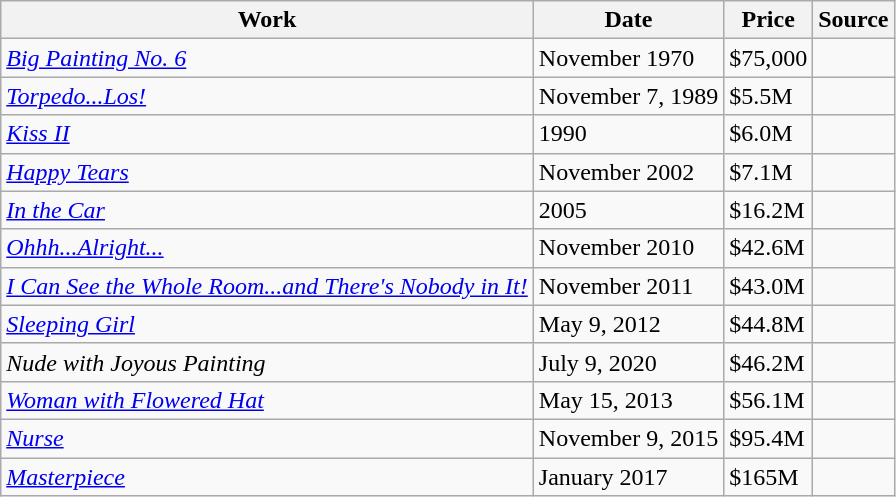<table class="wikitable" style="text-align:left;float: left; margin-bottom: 1em; width=100%">
<tr>
<th>Work</th>
<th>Date</th>
<th>Price</th>
<th>Source</th>
</tr>
<tr>
<td><em><a href='#'>Big Painting No. 6</a></em></td>
<td>November 1970</td>
<td>$75,000</td>
<td></td>
</tr>
<tr>
<td><em><a href='#'>Torpedo...Los!</a></em></td>
<td>November 7, 1989</td>
<td>$5.5M</td>
<td></td>
</tr>
<tr>
<td><em><a href='#'>Kiss II</a></em></td>
<td>1990</td>
<td>$6.0M</td>
<td></td>
</tr>
<tr>
<td><em><a href='#'>Happy Tears</a></em></td>
<td>November 2002</td>
<td>$7.1M</td>
<td></td>
</tr>
<tr>
<td><em><a href='#'>In the Car</a></em></td>
<td>2005</td>
<td>$16.2M</td>
<td></td>
</tr>
<tr>
<td><em><a href='#'>Ohhh...Alright...</a></em></td>
<td>November 2010</td>
<td>$42.6M</td>
<td></td>
</tr>
<tr>
<td><em><a href='#'>I Can See the Whole Room...and There's Nobody in It!</a></em></td>
<td>November 2011</td>
<td>$43.0M</td>
<td></td>
</tr>
<tr>
<td><em><a href='#'>Sleeping Girl</a></em></td>
<td>May 9, 2012</td>
<td>$44.8M</td>
<td></td>
</tr>
<tr>
<td><em>Nude with Joyous Painting</em></td>
<td>July 9, 2020</td>
<td>$46.2M</td>
<td></td>
</tr>
<tr>
<td><em><a href='#'>Woman with Flowered Hat</a></em></td>
<td>May 15, 2013</td>
<td>$56.1M</td>
<td></td>
</tr>
<tr>
<td><em><a href='#'>Nurse</a></em></td>
<td>November 9, 2015</td>
<td>$95.4M</td>
<td></td>
</tr>
<tr>
<td><em><a href='#'>Masterpiece</a></em></td>
<td>January 2017</td>
<td>$165M</td>
<td></td>
</tr>
</table>
